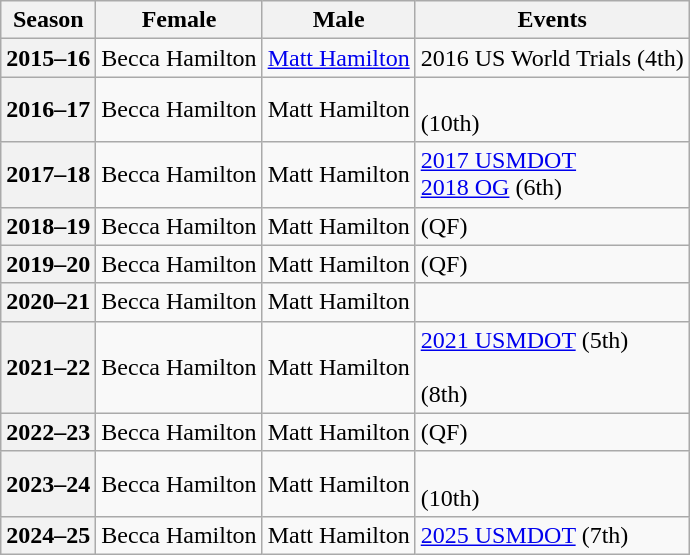<table class="wikitable">
<tr>
<th scope="col">Season</th>
<th scope="col">Female</th>
<th scope="col">Male</th>
<th scope="col">Events</th>
</tr>
<tr>
<th scope="row">2015–16</th>
<td>Becca Hamilton</td>
<td><a href='#'>Matt Hamilton</a></td>
<td>2016 US World Trials (4th)</td>
</tr>
<tr>
<th scope="row">2016–17</th>
<td>Becca Hamilton</td>
<td>Matt Hamilton</td>
<td>  <br>  (10th)</td>
</tr>
<tr>
<th scope="row">2017–18</th>
<td>Becca Hamilton</td>
<td>Matt Hamilton</td>
<td><a href='#'>2017 USMDOT</a>  <br> <a href='#'>2018 OG</a> (6th)</td>
</tr>
<tr>
<th scope="row">2018–19</th>
<td>Becca Hamilton</td>
<td>Matt Hamilton</td>
<td> (QF)</td>
</tr>
<tr>
<th scope="row">2019–20</th>
<td>Becca Hamilton</td>
<td>Matt Hamilton</td>
<td> (QF)</td>
</tr>
<tr>
<th scope="row">2020–21</th>
<td>Becca Hamilton</td>
<td>Matt Hamilton</td>
<td></td>
</tr>
<tr>
<th scope="row">2021–22</th>
<td>Becca Hamilton</td>
<td>Matt Hamilton</td>
<td><a href='#'>2021 USMDOT</a> (5th) <br>   <br>  (8th)</td>
</tr>
<tr>
<th scope="row">2022–23</th>
<td>Becca Hamilton</td>
<td>Matt Hamilton</td>
<td> (QF)</td>
</tr>
<tr>
<th scope="row">2023–24</th>
<td>Becca Hamilton</td>
<td>Matt Hamilton</td>
<td>  <br>  (10th)</td>
</tr>
<tr>
<th scope="row">2024–25</th>
<td>Becca Hamilton</td>
<td>Matt Hamilton</td>
<td><a href='#'>2025 USMDOT</a> (7th)</td>
</tr>
</table>
